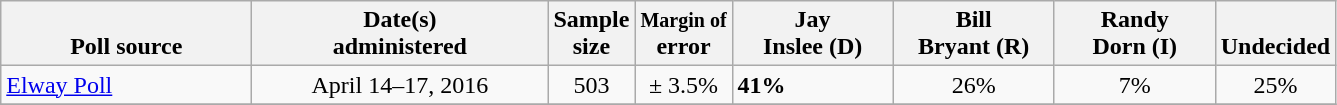<table class="wikitable">
<tr valign= bottom>
<th style="width:160px;">Poll source</th>
<th style="width:190px;">Date(s)<br>administered</th>
<th class=small>Sample<br>size</th>
<th><small>Margin of</small><br>error</th>
<th style="width:100px;">Jay<br>Inslee (D)</th>
<th style="width:100px;">Bill<br>Bryant (R)</th>
<th style="width:100px;">Randy<br>Dorn (I)</th>
<th>Undecided</th>
</tr>
<tr>
<td><a href='#'>Elway Poll</a></td>
<td align=center>April 14–17, 2016</td>
<td align=center>503</td>
<td align=center>± 3.5%</td>
<td><strong>41%</strong></td>
<td align=center>26%</td>
<td align=center>7%</td>
<td align=center>25%</td>
</tr>
<tr>
</tr>
</table>
